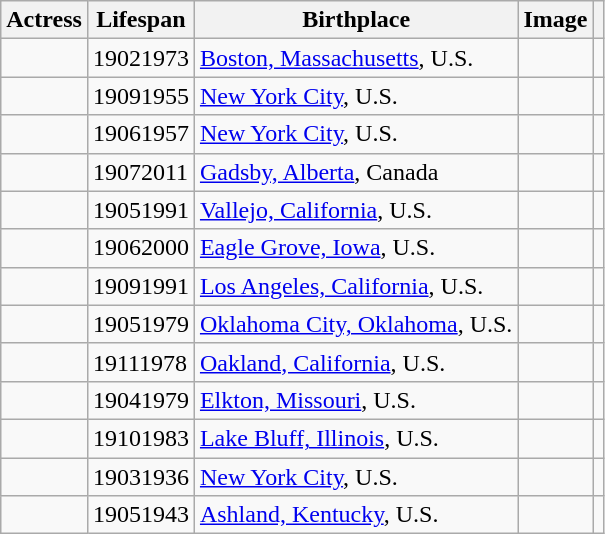<table class="wikitable sortable" style="width:; height:;">
<tr>
<th>Actress</th>
<th>Lifespan</th>
<th>Birthplace</th>
<th class="unsortable">Image</th>
<th class="unsortable"></th>
</tr>
<tr>
<td></td>
<td>19021973</td>
<td><a href='#'>Boston, Massachusetts</a>, U.S.</td>
<td></td>
<td align=center></td>
</tr>
<tr>
<td></td>
<td>19091955</td>
<td><a href='#'>New York City</a>, U.S.</td>
<td></td>
<td align=center></td>
</tr>
<tr>
<td></td>
<td>19061957</td>
<td><a href='#'>New York City</a>, U.S.</td>
<td></td>
<td align=center></td>
</tr>
<tr>
<td> </td>
<td>19072011</td>
<td><a href='#'>Gadsby, Alberta</a>, Canada</td>
<td></td>
<td align=center></td>
</tr>
<tr>
<td></td>
<td>19051991</td>
<td><a href='#'>Vallejo, California</a>, U.S.</td>
<td></td>
<td align=center></td>
</tr>
<tr>
<td></td>
<td>19062000</td>
<td><a href='#'>Eagle Grove, Iowa</a>, U.S.</td>
<td></td>
<td align=center></td>
</tr>
<tr>
<td></td>
<td>19091991</td>
<td><a href='#'>Los Angeles, California</a>, U.S.</td>
<td></td>
<td align=center></td>
</tr>
<tr>
<td></td>
<td>19051979</td>
<td><a href='#'>Oklahoma City, Oklahoma</a>, U.S.</td>
<td></td>
<td align=center></td>
</tr>
<tr>
<td></td>
<td>19111978</td>
<td><a href='#'>Oakland, California</a>, U.S.</td>
<td></td>
<td align=center></td>
</tr>
<tr>
<td></td>
<td>19041979</td>
<td><a href='#'>Elkton, Missouri</a>, U.S.</td>
<td></td>
<td align=center></td>
</tr>
<tr>
<td></td>
<td>19101983</td>
<td><a href='#'>Lake Bluff, Illinois</a>, U.S.</td>
<td></td>
<td align=center></td>
</tr>
<tr>
<td></td>
<td>19031936</td>
<td><a href='#'>New York City</a>, U.S.</td>
<td></td>
<td align=center></td>
</tr>
<tr>
<td></td>
<td>19051943</td>
<td><a href='#'>Ashland, Kentucky</a>, U.S.</td>
<td></td>
<td align=center></td>
</tr>
</table>
